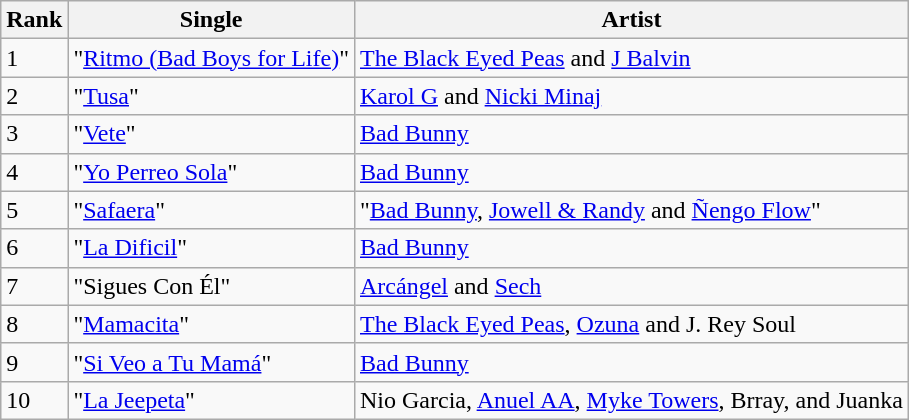<table class="wikitable">
<tr>
<th>Rank</th>
<th>Single</th>
<th>Artist</th>
</tr>
<tr>
<td>1</td>
<td>"<a href='#'>Ritmo (Bad Boys for Life)</a>"</td>
<td><a href='#'>The Black Eyed Peas</a> and <a href='#'>J Balvin</a></td>
</tr>
<tr>
<td>2</td>
<td>"<a href='#'>Tusa</a>"</td>
<td><a href='#'>Karol G</a> and <a href='#'>Nicki Minaj</a></td>
</tr>
<tr>
<td>3</td>
<td>"<a href='#'>Vete</a>"</td>
<td><a href='#'>Bad Bunny</a></td>
</tr>
<tr>
<td>4</td>
<td>"<a href='#'>Yo Perreo Sola</a>"</td>
<td><a href='#'>Bad Bunny</a></td>
</tr>
<tr>
<td>5</td>
<td>"<a href='#'>Safaera</a>"</td>
<td>"<a href='#'>Bad Bunny</a>, <a href='#'>Jowell & Randy</a> and <a href='#'>Ñengo Flow</a>"</td>
</tr>
<tr>
<td>6</td>
<td>"<a href='#'>La Dificil</a>"</td>
<td><a href='#'>Bad Bunny</a></td>
</tr>
<tr>
<td>7</td>
<td>"Sigues Con Él"</td>
<td><a href='#'>Arcángel</a> and <a href='#'>Sech</a></td>
</tr>
<tr>
<td>8</td>
<td>"<a href='#'>Mamacita</a>"</td>
<td><a href='#'>The Black Eyed Peas</a>, <a href='#'>Ozuna</a> and J. Rey Soul</td>
</tr>
<tr>
<td>9</td>
<td>"<a href='#'>Si Veo a Tu Mamá</a>"</td>
<td><a href='#'>Bad Bunny</a></td>
</tr>
<tr>
<td>10</td>
<td>"<a href='#'>La Jeepeta</a>"</td>
<td>Nio Garcia, <a href='#'>Anuel AA</a>, <a href='#'>Myke Towers</a>, Brray, and Juanka</td>
</tr>
</table>
